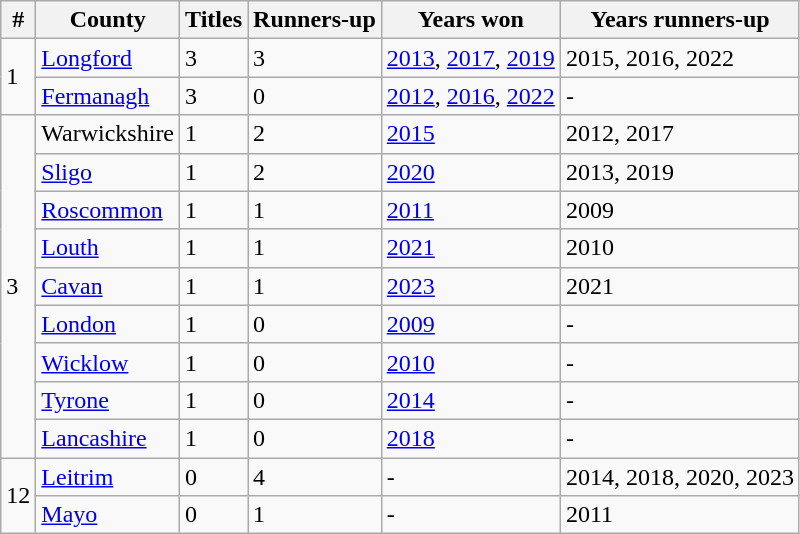<table class="wikitable plainrowheaders sortable">
<tr>
<th>#</th>
<th>County</th>
<th>Titles</th>
<th>Runners-up</th>
<th>Years won</th>
<th>Years runners-up</th>
</tr>
<tr>
<td rowspan="2">1</td>
<td><a href='#'>Longford</a></td>
<td>3</td>
<td>3</td>
<td><a href='#'>2013</a>, <a href='#'>2017</a>, <a href='#'>2019</a></td>
<td>2015, 2016, 2022</td>
</tr>
<tr>
<td><a href='#'>Fermanagh</a></td>
<td>3</td>
<td>0</td>
<td><a href='#'>2012</a>, <a href='#'>2016</a>, <a href='#'>2022</a></td>
<td>-</td>
</tr>
<tr>
<td rowspan="9">3</td>
<td>Warwickshire</td>
<td>1</td>
<td>2</td>
<td><a href='#'>2015</a></td>
<td>2012, 2017</td>
</tr>
<tr>
<td><a href='#'>Sligo</a></td>
<td>1</td>
<td>2</td>
<td><a href='#'>2020</a></td>
<td>2013, 2019</td>
</tr>
<tr>
<td><a href='#'>Roscommon</a></td>
<td>1</td>
<td>1</td>
<td><a href='#'>2011</a></td>
<td>2009</td>
</tr>
<tr>
<td><a href='#'>Louth</a></td>
<td>1</td>
<td>1</td>
<td><a href='#'>2021</a></td>
<td>2010</td>
</tr>
<tr>
<td><a href='#'>Cavan</a></td>
<td>1</td>
<td>1</td>
<td><a href='#'>2023</a></td>
<td>2021</td>
</tr>
<tr>
<td><a href='#'>London</a></td>
<td>1</td>
<td>0</td>
<td><a href='#'>2009</a></td>
<td>-</td>
</tr>
<tr>
<td><a href='#'>Wicklow</a></td>
<td>1</td>
<td>0</td>
<td><a href='#'>2010</a></td>
<td>-</td>
</tr>
<tr>
<td><a href='#'>Tyrone</a></td>
<td>1</td>
<td>0</td>
<td><a href='#'>2014</a></td>
<td>-</td>
</tr>
<tr>
<td><a href='#'>Lancashire</a></td>
<td>1</td>
<td>0</td>
<td><a href='#'>2018</a></td>
<td>-</td>
</tr>
<tr>
<td rowspan="2">12</td>
<td><a href='#'>Leitrim</a></td>
<td>0</td>
<td>4</td>
<td>-</td>
<td>2014, 2018, 2020, 2023</td>
</tr>
<tr>
<td><a href='#'>Mayo</a></td>
<td>0</td>
<td>1</td>
<td>-</td>
<td>2011</td>
</tr>
</table>
